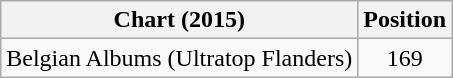<table class="wikitable">
<tr>
<th>Chart (2015)</th>
<th>Position</th>
</tr>
<tr>
<td>Belgian Albums (Ultratop Flanders)</td>
<td align="center">169</td>
</tr>
</table>
